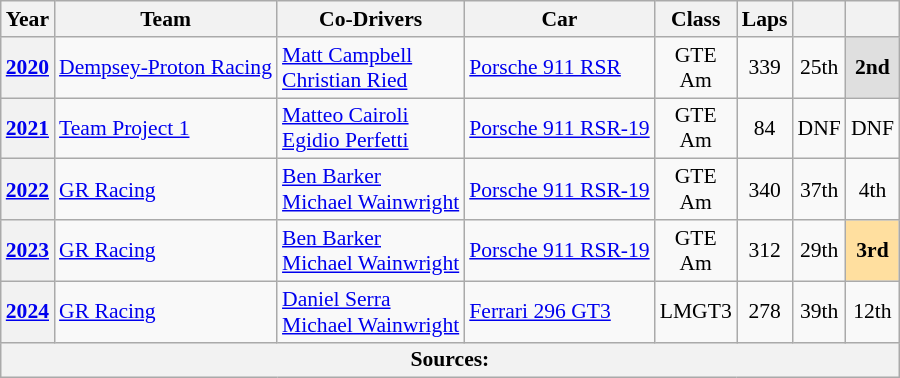<table class="wikitable" style="text-align:center; font-size:90%">
<tr>
<th>Year</th>
<th>Team</th>
<th>Co-Drivers</th>
<th>Car</th>
<th>Class</th>
<th>Laps</th>
<th></th>
<th></th>
</tr>
<tr>
<th><a href='#'>2020</a></th>
<td align="left"> <a href='#'>Dempsey-Proton Racing</a></td>
<td align="left"> <a href='#'>Matt Campbell</a><br> <a href='#'>Christian Ried</a></td>
<td align="left"><a href='#'>Porsche 911 RSR</a></td>
<td>GTE<br>Am</td>
<td>339</td>
<td>25th</td>
<td style="background:#DFDFDF;"><strong>2nd</strong></td>
</tr>
<tr>
<th><a href='#'>2021</a></th>
<td align="left"> <a href='#'>Team Project 1</a></td>
<td align="left"> <a href='#'>Matteo Cairoli</a><br> <a href='#'>Egidio Perfetti</a></td>
<td align="left"><a href='#'>Porsche 911 RSR-19</a></td>
<td>GTE<br>Am</td>
<td>84</td>
<td>DNF</td>
<td>DNF</td>
</tr>
<tr>
<th><a href='#'>2022</a></th>
<td align="left"> <a href='#'>GR Racing</a></td>
<td align="left"> <a href='#'>Ben Barker</a><br> <a href='#'>Michael Wainwright</a></td>
<td align="left"><a href='#'>Porsche 911 RSR-19</a></td>
<td>GTE<br>Am</td>
<td>340</td>
<td>37th</td>
<td>4th</td>
</tr>
<tr>
<th><a href='#'>2023</a></th>
<td align="left"> <a href='#'>GR Racing</a></td>
<td align="left"> <a href='#'>Ben Barker</a><br> <a href='#'>Michael Wainwright</a></td>
<td align="left"><a href='#'>Porsche 911 RSR-19</a></td>
<td>GTE<br>Am</td>
<td>312</td>
<td>29th</td>
<td style="background:#FFDF9F;"><strong>3rd</strong></td>
</tr>
<tr>
<th><a href='#'>2024</a></th>
<td align="left"> <a href='#'>GR Racing</a></td>
<td align="left"> <a href='#'>Daniel Serra</a><br> <a href='#'>Michael Wainwright</a></td>
<td align="left"><a href='#'>Ferrari 296 GT3</a></td>
<td>LMGT3</td>
<td>278</td>
<td>39th</td>
<td>12th</td>
</tr>
<tr>
<th colspan="8">Sources:</th>
</tr>
</table>
